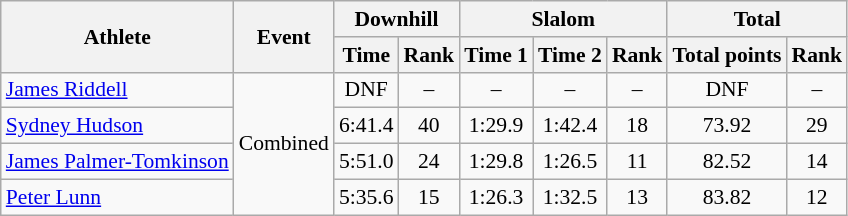<table class="wikitable" style="font-size:90%">
<tr>
<th rowspan="2">Athlete</th>
<th rowspan="2">Event</th>
<th colspan="2">Downhill</th>
<th colspan="3">Slalom</th>
<th colspan="2">Total</th>
</tr>
<tr>
<th>Time</th>
<th>Rank</th>
<th>Time 1</th>
<th>Time 2</th>
<th>Rank</th>
<th>Total points</th>
<th>Rank</th>
</tr>
<tr>
<td><a href='#'>James Riddell</a></td>
<td rowspan="4">Combined</td>
<td align="center">DNF</td>
<td align="center">–</td>
<td align="center">–</td>
<td align="center">–</td>
<td align="center">–</td>
<td align="center">DNF</td>
<td align="center">–</td>
</tr>
<tr>
<td><a href='#'>Sydney Hudson</a></td>
<td align="center">6:41.4</td>
<td align="center">40</td>
<td align="center">1:29.9</td>
<td align="center">1:42.4</td>
<td align="center">18</td>
<td align="center">73.92</td>
<td align="center">29</td>
</tr>
<tr>
<td><a href='#'>James Palmer-Tomkinson</a></td>
<td align="center">5:51.0</td>
<td align="center">24</td>
<td align="center">1:29.8</td>
<td align="center">1:26.5</td>
<td align="center">11</td>
<td align="center">82.52</td>
<td align="center">14</td>
</tr>
<tr>
<td><a href='#'>Peter Lunn</a></td>
<td align="center">5:35.6</td>
<td align="center">15</td>
<td align="center">1:26.3</td>
<td align="center">1:32.5</td>
<td align="center">13</td>
<td align="center">83.82</td>
<td align="center">12</td>
</tr>
</table>
